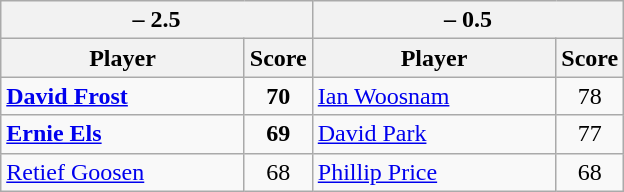<table class=wikitable>
<tr>
<th colspan=2> – 2.5</th>
<th colspan=2> – 0.5</th>
</tr>
<tr>
<th width=155>Player</th>
<th>Score</th>
<th width=155>Player</th>
<th>Score</th>
</tr>
<tr>
<td><strong><a href='#'>David Frost</a></strong></td>
<td align=center><strong>70</strong></td>
<td><a href='#'>Ian Woosnam</a></td>
<td align=center>78</td>
</tr>
<tr>
<td><strong><a href='#'>Ernie Els</a></strong></td>
<td align=center><strong>69</strong></td>
<td><a href='#'>David Park</a></td>
<td align=center>77</td>
</tr>
<tr>
<td><a href='#'>Retief Goosen</a></td>
<td align=center>68</td>
<td><a href='#'>Phillip Price</a></td>
<td align=center>68</td>
</tr>
</table>
